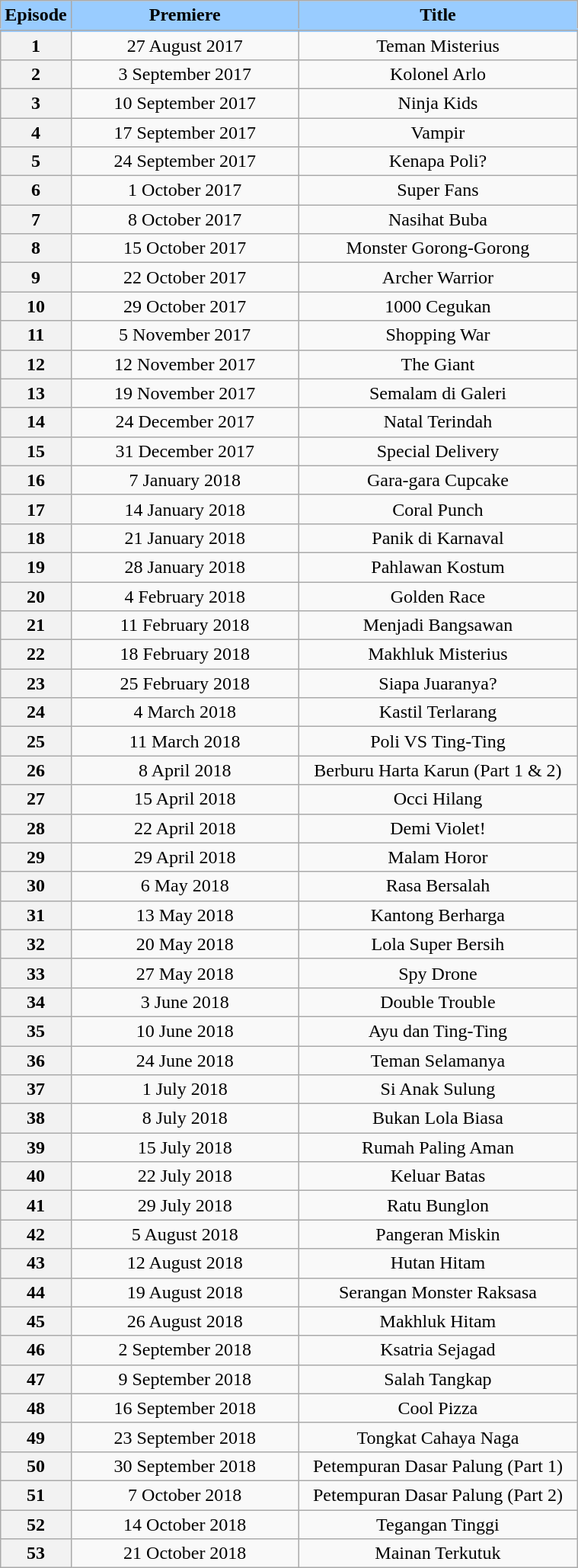<table class="wikitable" style="width:40%; align:left;">
<tr style="border-bottom: 3px solid #99CCFF">
<th style="width:3em; background:#99CCFF;">Episode</th>
<th style="width:12em; background:#99CCFF;">Premiere</th>
<th style="background:#99CCFF;">Title</th>
</tr>
<tr>
</tr>
<tr align="center">
<th rowspan="1">1</th>
<td rowspan="1">27 August 2017</td>
<td>Teman Misterius</td>
</tr>
<tr align="center">
<th rowspan="1">2</th>
<td rowspan="1">3 September 2017</td>
<td>Kolonel Arlo</td>
</tr>
<tr align="center">
<th rowspan="1">3</th>
<td rowspan="1">10 September 2017</td>
<td>Ninja Kids</td>
</tr>
<tr align="center">
<th rowspan="1">4</th>
<td rowspan="1">17 September 2017</td>
<td>Vampir</td>
</tr>
<tr align="center">
<th rowspan="1">5</th>
<td rowspan="1">24 September 2017</td>
<td>Kenapa Poli?</td>
</tr>
<tr align="center">
<th rowspan="1">6</th>
<td rowspan="1">1 October 2017</td>
<td>Super Fans</td>
</tr>
<tr align="center">
<th rowspan="1">7</th>
<td rowspan="1">8 October 2017</td>
<td>Nasihat Buba</td>
</tr>
<tr align="center">
<th rowspan="1">8</th>
<td rowspan="1">15 October 2017</td>
<td>Monster Gorong-Gorong</td>
</tr>
<tr align="center">
<th rowspan="1">9</th>
<td rowspan="1">22 October 2017</td>
<td>Archer Warrior</td>
</tr>
<tr align="center">
<th rowspan="1">10</th>
<td rowspan="1">29 October 2017</td>
<td>1000 Cegukan</td>
</tr>
<tr align="center">
<th rowspan="1">11</th>
<td rowspan="1">5 November 2017</td>
<td>Shopping War</td>
</tr>
<tr align="center">
<th rowspan="1">12</th>
<td rowspan="1">12 November 2017</td>
<td>The Giant</td>
</tr>
<tr align="center">
<th rowspan="1">13</th>
<td rowspan="1">19 November 2017</td>
<td>Semalam di Galeri</td>
</tr>
<tr align="center">
<th rowspan="1">14</th>
<td rowspan="1">24 December 2017</td>
<td>Natal Terindah</td>
</tr>
<tr align="center">
<th rowspan="1">15</th>
<td rowspan="1">31 December 2017</td>
<td>Special Delivery</td>
</tr>
<tr align="center">
<th rowspan="1">16</th>
<td rowspan="1">7 January 2018</td>
<td>Gara-gara Cupcake</td>
</tr>
<tr align="center">
<th rowspan="1">17</th>
<td rowspan="1">14 January 2018</td>
<td>Coral Punch</td>
</tr>
<tr align="center">
<th rowspan="1">18</th>
<td rowspan="1">21 January 2018</td>
<td>Panik di Karnaval</td>
</tr>
<tr align="center">
<th rowspan="1">19</th>
<td rowspan="1">28 January 2018</td>
<td>Pahlawan Kostum</td>
</tr>
<tr align="center">
<th rowspan="1">20</th>
<td rowspan="1">4 February 2018</td>
<td>Golden Race</td>
</tr>
<tr align="center">
<th rowspan="1">21</th>
<td rowspan="1">11 February 2018</td>
<td>Menjadi Bangsawan</td>
</tr>
<tr align="center">
<th rowspan="1">22</th>
<td rowspan="1">18 February 2018</td>
<td>Makhluk Misterius</td>
</tr>
<tr align="center">
<th rowspan="1">23</th>
<td rowspan="1">25 February 2018</td>
<td>Siapa Juaranya?</td>
</tr>
<tr align="center">
<th rowspan="1">24</th>
<td rowspan="1">4 March 2018</td>
<td>Kastil Terlarang</td>
</tr>
<tr align="center">
<th rowspan="1">25</th>
<td rowspan="1">11 March 2018</td>
<td>Poli VS Ting-Ting</td>
</tr>
<tr align="center">
<th rowspan="1">26</th>
<td rowspan="1">8 April 2018</td>
<td>Berburu Harta Karun (Part 1 & 2)</td>
</tr>
<tr align="center">
<th rowspan="1">27</th>
<td rowspan="1">15 April 2018</td>
<td>Occi Hilang</td>
</tr>
<tr align="center">
<th rowspan="1">28</th>
<td rowspan="1">22 April 2018</td>
<td>Demi Violet!</td>
</tr>
<tr align="center">
<th rowspan="1">29</th>
<td rowspan="1">29 April 2018</td>
<td>Malam Horor</td>
</tr>
<tr align="center">
<th rowspan="1">30</th>
<td rowspan="1">6 May 2018</td>
<td>Rasa Bersalah</td>
</tr>
<tr align="center">
<th rowspan="1">31</th>
<td rowspan="1">13 May 2018</td>
<td>Kantong Berharga</td>
</tr>
<tr align="center">
<th rowspan="1">32</th>
<td rowspan="1">20 May 2018</td>
<td>Lola Super Bersih</td>
</tr>
<tr align="center">
<th rowspan="1">33</th>
<td rowspan="1">27 May 2018</td>
<td>Spy Drone</td>
</tr>
<tr align="center">
<th rowspan=1">34</th>
<td rowspan="1">3 June 2018</td>
<td>Double Trouble</td>
</tr>
<tr align="center">
<th rowspan="1">35</th>
<td rowspan="1">10 June 2018</td>
<td>Ayu dan Ting-Ting</td>
</tr>
<tr align="center">
<th rowspan="1">36</th>
<td rowspan="1">24 June 2018</td>
<td>Teman Selamanya</td>
</tr>
<tr align="center">
<th rowspan="1">37</th>
<td rowspan="1">1 July 2018</td>
<td>Si Anak Sulung</td>
</tr>
<tr align="center">
<th rowspan="1">38</th>
<td rowspan="1">8 July 2018</td>
<td>Bukan Lola Biasa</td>
</tr>
<tr align="center">
<th rowspan="1">39</th>
<td rowspan="1">15 July 2018</td>
<td>Rumah Paling Aman</td>
</tr>
<tr align="center">
<th rowspan="1">40</th>
<td rowspan="1">22 July 2018</td>
<td>Keluar Batas</td>
</tr>
<tr align="center">
<th rowspan="1">41</th>
<td rowspan="1">29 July 2018</td>
<td>Ratu Bunglon</td>
</tr>
<tr align="center">
<th rowspan="1">42</th>
<td rowspan="1">5 August 2018</td>
<td>Pangeran Miskin</td>
</tr>
<tr align="center">
<th rowspan="1">43</th>
<td rowspan="1">12 August 2018</td>
<td>Hutan Hitam</td>
</tr>
<tr align="center">
<th rowspan="1">44</th>
<td rowspan="1">19 August 2018</td>
<td>Serangan Monster Raksasa</td>
</tr>
<tr align="center">
<th rowspan="1">45</th>
<td rowspan="1">26 August 2018</td>
<td>Makhluk Hitam</td>
</tr>
<tr align="center">
<th rowspan="1">46</th>
<td rowspan="1">2 September 2018</td>
<td>Ksatria Sejagad</td>
</tr>
<tr align="center">
<th rowspan="1">47</th>
<td rowspan="1">9 September 2018</td>
<td>Salah Tangkap</td>
</tr>
<tr align="center">
<th rowspan="1">48</th>
<td rowspan="1">16 September 2018</td>
<td>Cool Pizza</td>
</tr>
<tr align="center">
<th rowspan="1">49</th>
<td rowspan="1">23 September 2018</td>
<td>Tongkat Cahaya Naga</td>
</tr>
<tr align="center">
<th rowspan="1">50</th>
<td rowspan="1">30 September 2018</td>
<td>Petempuran Dasar Palung (Part 1)</td>
</tr>
<tr align="center">
<th rowspan="1">51</th>
<td rowspan="1">7 October 2018</td>
<td>Petempuran Dasar Palung (Part 2)</td>
</tr>
<tr align="center">
<th rowspan="1">52</th>
<td rowspan="1">14 October 2018</td>
<td>Tegangan Tinggi</td>
</tr>
<tr align="center">
<th rowspan="1">53</th>
<td rowspan="1">21 October 2018</td>
<td>Mainan Terkutuk</td>
</tr>
</table>
